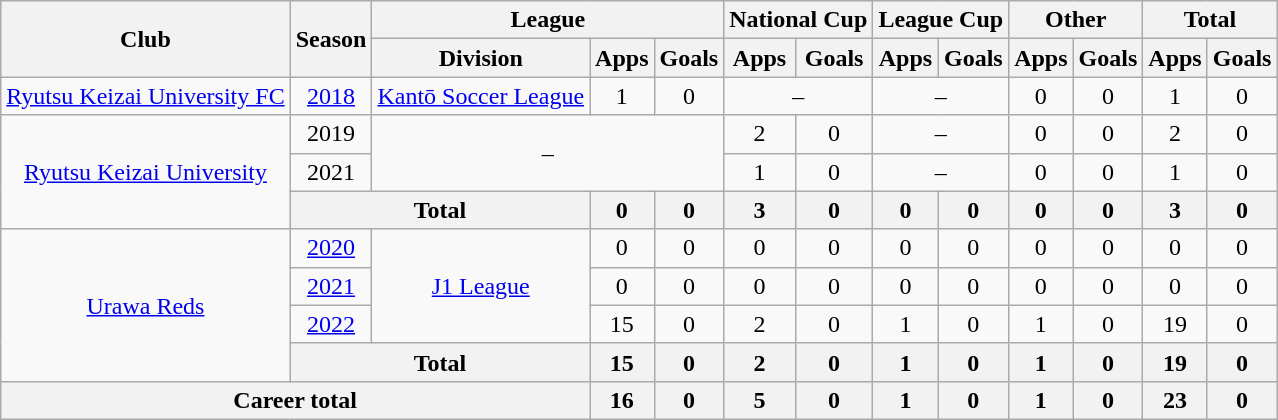<table class="wikitable" style="text-align: center">
<tr>
<th rowspan="2">Club</th>
<th rowspan="2">Season</th>
<th colspan="3">League</th>
<th colspan="2">National Cup</th>
<th colspan="2">League Cup</th>
<th colspan="2">Other</th>
<th colspan="2">Total</th>
</tr>
<tr>
<th>Division</th>
<th>Apps</th>
<th>Goals</th>
<th>Apps</th>
<th>Goals</th>
<th>Apps</th>
<th>Goals</th>
<th>Apps</th>
<th>Goals</th>
<th>Apps</th>
<th>Goals</th>
</tr>
<tr>
<td><a href='#'>Ryutsu Keizai University FC</a></td>
<td><a href='#'>2018</a></td>
<td><a href='#'>Kantō Soccer League</a></td>
<td>1</td>
<td>0</td>
<td colspan="2">–</td>
<td colspan="2">–</td>
<td>0</td>
<td>0</td>
<td>1</td>
<td>0</td>
</tr>
<tr>
<td rowspan="3"><a href='#'>Ryutsu Keizai University</a></td>
<td>2019</td>
<td colspan="3" rowspan="2">–</td>
<td>2</td>
<td>0</td>
<td colspan="2">–</td>
<td>0</td>
<td>0</td>
<td>2</td>
<td>0</td>
</tr>
<tr>
<td>2021</td>
<td>1</td>
<td>0</td>
<td colspan="2">–</td>
<td>0</td>
<td>0</td>
<td>1</td>
<td>0</td>
</tr>
<tr>
<th colspan=2>Total</th>
<th>0</th>
<th>0</th>
<th>3</th>
<th>0</th>
<th>0</th>
<th>0</th>
<th>0</th>
<th>0</th>
<th>3</th>
<th>0</th>
</tr>
<tr>
<td rowspan="4"><a href='#'>Urawa Reds</a></td>
<td><a href='#'>2020</a></td>
<td rowspan="3"><a href='#'>J1 League</a></td>
<td>0</td>
<td>0</td>
<td>0</td>
<td>0</td>
<td>0</td>
<td>0</td>
<td>0</td>
<td>0</td>
<td>0</td>
<td>0</td>
</tr>
<tr>
<td><a href='#'>2021</a></td>
<td>0</td>
<td>0</td>
<td>0</td>
<td>0</td>
<td>0</td>
<td>0</td>
<td>0</td>
<td>0</td>
<td>0</td>
<td>0</td>
</tr>
<tr>
<td><a href='#'>2022</a></td>
<td>15</td>
<td>0</td>
<td>2</td>
<td>0</td>
<td>1</td>
<td>0</td>
<td>1</td>
<td>0</td>
<td>19</td>
<td>0</td>
</tr>
<tr>
<th colspan=2>Total</th>
<th>15</th>
<th>0</th>
<th>2</th>
<th>0</th>
<th>1</th>
<th>0</th>
<th>1</th>
<th>0</th>
<th>19</th>
<th>0</th>
</tr>
<tr>
<th colspan=3>Career total</th>
<th>16</th>
<th>0</th>
<th>5</th>
<th>0</th>
<th>1</th>
<th>0</th>
<th>1</th>
<th>0</th>
<th>23</th>
<th>0</th>
</tr>
</table>
